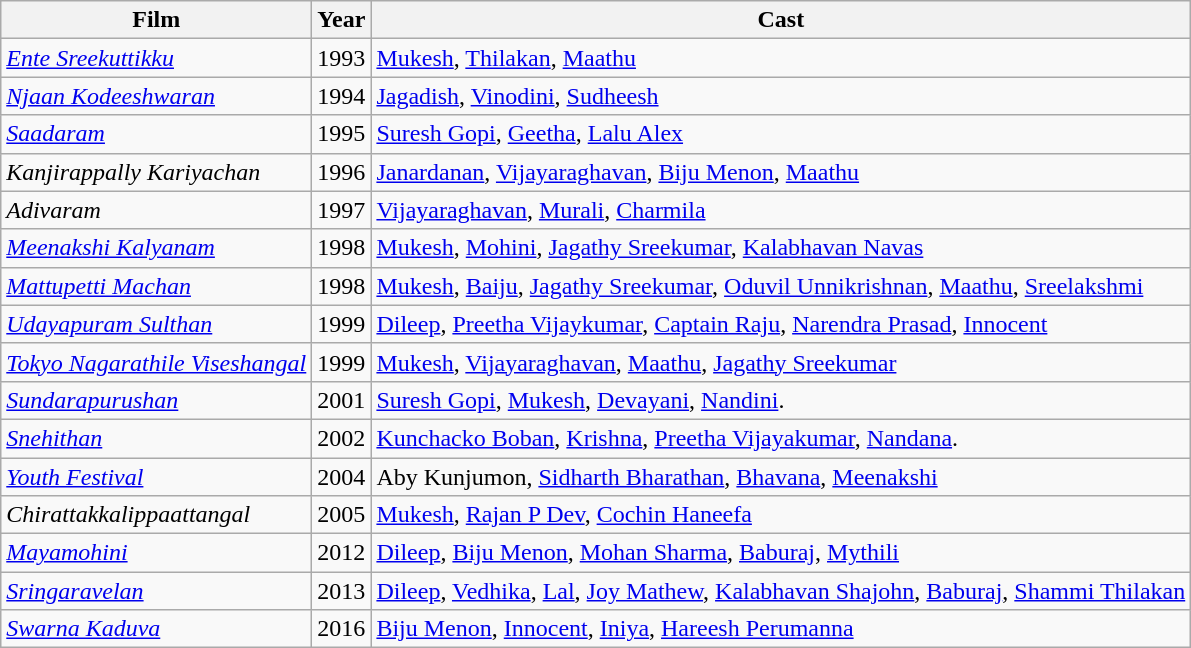<table class="wikitable">
<tr>
<th>Film</th>
<th>Year</th>
<th>Cast</th>
</tr>
<tr>
<td><em><a href='#'>Ente Sreekuttikku</a></em></td>
<td>1993</td>
<td><a href='#'>Mukesh</a>, <a href='#'>Thilakan</a>, <a href='#'>Maathu</a></td>
</tr>
<tr>
<td><em><a href='#'>Njaan Kodeeshwaran</a></em></td>
<td>1994</td>
<td><a href='#'>Jagadish</a>, <a href='#'>Vinodini</a>, <a href='#'>Sudheesh</a></td>
</tr>
<tr>
<td><em><a href='#'>Saadaram</a></em></td>
<td>1995</td>
<td><a href='#'>Suresh Gopi</a>, <a href='#'>Geetha</a>, <a href='#'>Lalu Alex</a></td>
</tr>
<tr>
<td><em>Kanjirappally Kariyachan</em></td>
<td>1996</td>
<td><a href='#'>Janardanan</a>, <a href='#'>Vijayaraghavan</a>, <a href='#'>Biju Menon</a>, <a href='#'>Maathu</a></td>
</tr>
<tr>
<td><em>Adivaram</em></td>
<td>1997</td>
<td><a href='#'>Vijayaraghavan</a>, <a href='#'>Murali</a>, <a href='#'>Charmila</a></td>
</tr>
<tr>
<td><em><a href='#'>Meenakshi Kalyanam</a></em></td>
<td>1998</td>
<td><a href='#'>Mukesh</a>, <a href='#'>Mohini</a>, <a href='#'>Jagathy Sreekumar</a>, <a href='#'>Kalabhavan Navas</a></td>
</tr>
<tr>
<td><em><a href='#'>Mattupetti Machan</a></em></td>
<td>1998</td>
<td><a href='#'>Mukesh</a>, <a href='#'>Baiju</a>, <a href='#'>Jagathy Sreekumar</a>, <a href='#'>Oduvil Unnikrishnan</a>, <a href='#'>Maathu</a>, <a href='#'>Sreelakshmi</a></td>
</tr>
<tr>
<td><em><a href='#'>Udayapuram Sulthan</a></em></td>
<td>1999</td>
<td><a href='#'>Dileep</a>, <a href='#'>Preetha Vijaykumar</a>, <a href='#'>Captain Raju</a>, <a href='#'>Narendra Prasad</a>, <a href='#'>Innocent</a></td>
</tr>
<tr>
<td><em><a href='#'>Tokyo Nagarathile Viseshangal</a></em></td>
<td>1999</td>
<td><a href='#'>Mukesh</a>, <a href='#'>Vijayaraghavan</a>, <a href='#'>Maathu</a>, <a href='#'>Jagathy Sreekumar</a></td>
</tr>
<tr>
<td><a href='#'><em>Sundarapurushan</em></a></td>
<td>2001</td>
<td><a href='#'>Suresh Gopi</a>, <a href='#'>Mukesh</a>, <a href='#'>Devayani</a>, <a href='#'>Nandini</a>.</td>
</tr>
<tr>
<td><em><a href='#'>Snehithan</a></em></td>
<td>2002</td>
<td><a href='#'>Kunchacko Boban</a>, <a href='#'>Krishna</a>, <a href='#'>Preetha Vijayakumar</a>, <a href='#'>Nandana</a>.</td>
</tr>
<tr>
<td><em><a href='#'>Youth Festival</a></em></td>
<td>2004</td>
<td>Aby Kunjumon, <a href='#'>Sidharth Bharathan</a>, <a href='#'>Bhavana</a>, <a href='#'>Meenakshi</a></td>
</tr>
<tr>
<td><em>Chirattakkalippaattangal</em></td>
<td>2005</td>
<td><a href='#'>Mukesh</a>, <a href='#'>Rajan P Dev</a>, <a href='#'>Cochin Haneefa</a></td>
</tr>
<tr>
<td><em><a href='#'>Mayamohini</a></em></td>
<td>2012</td>
<td><a href='#'>Dileep</a>, <a href='#'>Biju Menon</a>, <a href='#'>Mohan Sharma</a>, <a href='#'>Baburaj</a>, <a href='#'>Mythili</a></td>
</tr>
<tr>
<td><em><a href='#'>Sringaravelan</a></em></td>
<td>2013</td>
<td><a href='#'>Dileep</a>, <a href='#'>Vedhika</a>, <a href='#'>Lal</a>, <a href='#'>Joy Mathew</a>, <a href='#'>Kalabhavan Shajohn</a>, <a href='#'>Baburaj</a>, <a href='#'>Shammi Thilakan</a></td>
</tr>
<tr>
<td><em><a href='#'>Swarna Kaduva</a></em></td>
<td>2016</td>
<td><a href='#'>Biju Menon</a>, <a href='#'>Innocent</a>, <a href='#'>Iniya</a>, <a href='#'>Hareesh Perumanna</a></td>
</tr>
</table>
